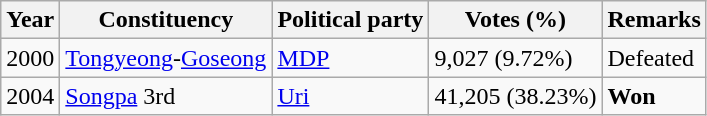<table class="wikitable">
<tr>
<th>Year</th>
<th>Constituency</th>
<th>Political party</th>
<th>Votes (%)</th>
<th>Remarks</th>
</tr>
<tr>
<td>2000</td>
<td><a href='#'>Tongyeong</a>-<a href='#'>Goseong</a></td>
<td><a href='#'>MDP</a></td>
<td>9,027 (9.72%)</td>
<td>Defeated</td>
</tr>
<tr>
<td>2004</td>
<td><a href='#'>Songpa</a> 3rd</td>
<td><a href='#'>Uri</a></td>
<td>41,205 (38.23%)</td>
<td><strong>Won</strong></td>
</tr>
</table>
